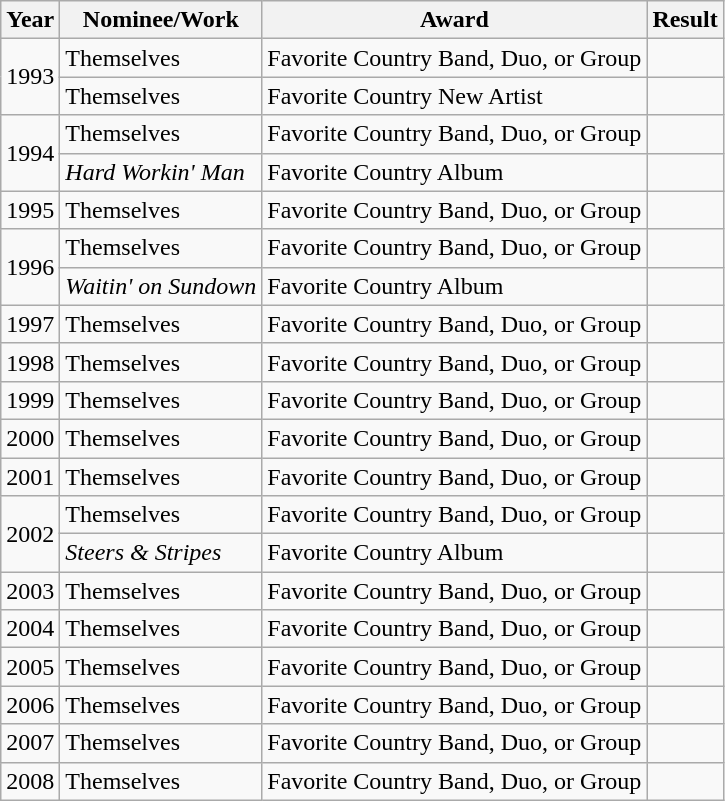<table class="wikitable">
<tr>
<th>Year</th>
<th>Nominee/Work</th>
<th>Award</th>
<th>Result</th>
</tr>
<tr>
<td rowspan=2>1993</td>
<td>Themselves</td>
<td>Favorite Country Band, Duo, or Group</td>
<td></td>
</tr>
<tr>
<td>Themselves</td>
<td>Favorite Country New Artist</td>
<td></td>
</tr>
<tr>
<td rowspan=2>1994</td>
<td>Themselves</td>
<td>Favorite Country Band, Duo, or Group</td>
<td></td>
</tr>
<tr>
<td><em>Hard Workin' Man</em></td>
<td>Favorite Country Album</td>
<td></td>
</tr>
<tr>
<td>1995</td>
<td>Themselves</td>
<td>Favorite Country Band, Duo, or Group</td>
<td></td>
</tr>
<tr>
<td rowspan=2>1996</td>
<td>Themselves</td>
<td>Favorite Country Band, Duo, or Group</td>
<td></td>
</tr>
<tr>
<td><em>Waitin' on Sundown</em></td>
<td>Favorite Country Album</td>
<td></td>
</tr>
<tr>
<td>1997</td>
<td>Themselves</td>
<td>Favorite Country Band, Duo, or Group</td>
<td></td>
</tr>
<tr>
<td>1998</td>
<td>Themselves</td>
<td>Favorite Country Band, Duo, or Group</td>
<td></td>
</tr>
<tr>
<td>1999</td>
<td>Themselves</td>
<td>Favorite Country Band, Duo, or Group</td>
<td></td>
</tr>
<tr>
<td>2000</td>
<td>Themselves</td>
<td>Favorite Country Band, Duo, or Group</td>
<td></td>
</tr>
<tr>
<td>2001</td>
<td>Themselves</td>
<td>Favorite Country Band, Duo, or Group</td>
<td></td>
</tr>
<tr>
<td rowspan=2>2002</td>
<td>Themselves</td>
<td>Favorite Country Band, Duo, or Group</td>
<td></td>
</tr>
<tr>
<td><em>Steers & Stripes</em></td>
<td>Favorite Country Album</td>
<td></td>
</tr>
<tr>
<td>2003</td>
<td>Themselves</td>
<td>Favorite Country Band, Duo, or Group</td>
<td></td>
</tr>
<tr>
<td>2004</td>
<td>Themselves</td>
<td>Favorite Country Band, Duo, or Group</td>
<td></td>
</tr>
<tr>
<td>2005</td>
<td>Themselves</td>
<td>Favorite Country Band, Duo, or Group</td>
<td></td>
</tr>
<tr>
<td>2006</td>
<td>Themselves</td>
<td>Favorite Country Band, Duo, or Group</td>
<td></td>
</tr>
<tr>
<td>2007</td>
<td>Themselves</td>
<td>Favorite Country Band, Duo, or Group</td>
<td></td>
</tr>
<tr>
<td>2008</td>
<td>Themselves</td>
<td>Favorite Country Band, Duo, or Group</td>
<td></td>
</tr>
</table>
